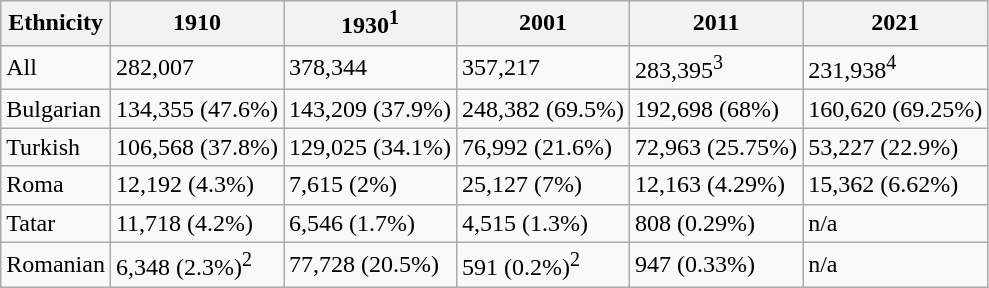<table class="wikitable">
<tr>
<th>Ethnicity</th>
<th>1910</th>
<th>1930<sup>1</sup></th>
<th>2001</th>
<th>2011</th>
<th>2021</th>
</tr>
<tr>
<td>All</td>
<td>282,007</td>
<td>378,344</td>
<td>357,217</td>
<td>283,395<sup>3</sup></td>
<td>231,938<sup>4</sup></td>
</tr>
<tr>
<td>Bulgarian</td>
<td>134,355 (47.6%)</td>
<td>143,209 (37.9%)</td>
<td>248,382 (69.5%)</td>
<td>192,698 (68%)</td>
<td>160,620 (69.25%)</td>
</tr>
<tr>
<td>Turkish</td>
<td>106,568 (37.8%)</td>
<td>129,025 (34.1%)</td>
<td>76,992  (21.6%)</td>
<td>72,963 (25.75%)</td>
<td>53,227 (22.9%)</td>
</tr>
<tr>
<td>Roma</td>
<td>12,192 (4.3%)</td>
<td>7,615 (2%)</td>
<td>25,127 (7%)</td>
<td>12,163 (4.29%)</td>
<td>15,362 (6.62%)</td>
</tr>
<tr>
<td>Tatar</td>
<td>11,718 (4.2%)</td>
<td>6,546 (1.7%)</td>
<td>4,515 (1.3%)</td>
<td>808 (0.29%)</td>
<td>n/a</td>
</tr>
<tr>
<td>Romanian</td>
<td>6,348 (2.3%)<sup>2</sup></td>
<td>77,728 (20.5%)</td>
<td>591 (0.2%)<sup>2</sup></td>
<td>947 (0.33%)</td>
<td>n/a</td>
</tr>
</table>
